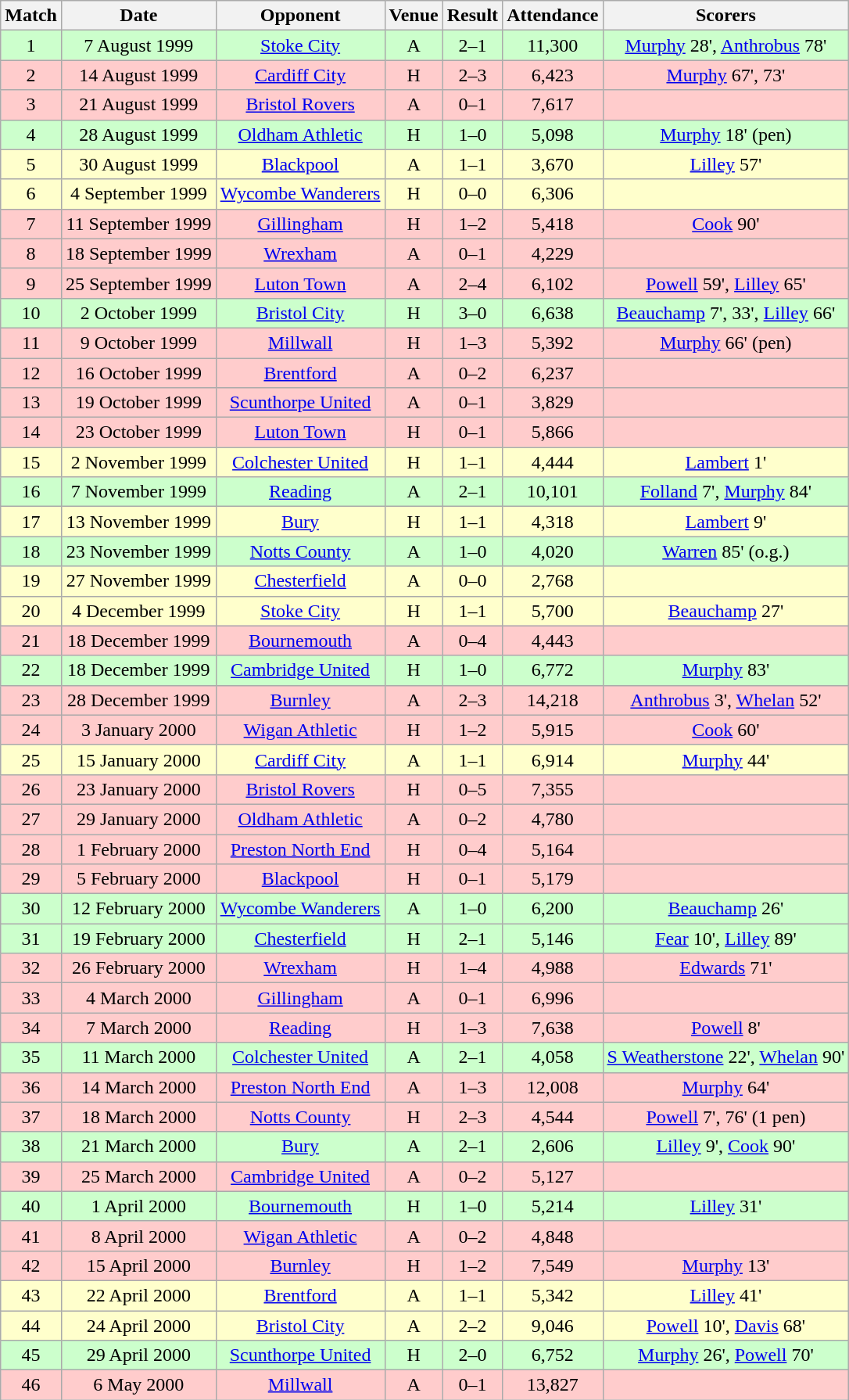<table class="wikitable " style="font-size:100%; text-align:center">
<tr>
<th>Match</th>
<th>Date</th>
<th>Opponent</th>
<th>Venue</th>
<th>Result</th>
<th>Attendance</th>
<th>Scorers</th>
</tr>
<tr style="background: #CCFFCC;">
<td>1</td>
<td>7 August 1999</td>
<td><a href='#'>Stoke City</a></td>
<td>A</td>
<td>2–1</td>
<td>11,300</td>
<td><a href='#'>Murphy</a> 28', <a href='#'>Anthrobus</a> 78'</td>
</tr>
<tr style="background: #FFCCCC;">
<td>2</td>
<td>14 August 1999</td>
<td><a href='#'>Cardiff City</a></td>
<td>H</td>
<td>2–3</td>
<td>6,423</td>
<td><a href='#'>Murphy</a> 67', 73'</td>
</tr>
<tr style="background: #FFCCCC;">
<td>3</td>
<td>21 August 1999</td>
<td><a href='#'>Bristol Rovers</a></td>
<td>A</td>
<td>0–1</td>
<td>7,617</td>
<td></td>
</tr>
<tr style="background: #CCFFCC;">
<td>4</td>
<td>28 August 1999</td>
<td><a href='#'>Oldham Athletic</a></td>
<td>H</td>
<td>1–0</td>
<td>5,098</td>
<td><a href='#'>Murphy</a> 18' (pen)</td>
</tr>
<tr style="background: #FFFFCC;">
<td>5</td>
<td>30 August 1999</td>
<td><a href='#'>Blackpool</a></td>
<td>A</td>
<td>1–1</td>
<td>3,670</td>
<td><a href='#'>Lilley</a> 57'</td>
</tr>
<tr style="background: #FFFFCC;">
<td>6</td>
<td>4 September 1999</td>
<td><a href='#'>Wycombe Wanderers</a></td>
<td>H</td>
<td>0–0</td>
<td>6,306</td>
<td></td>
</tr>
<tr style="background: #FFCCCC;">
<td>7</td>
<td>11 September 1999</td>
<td><a href='#'>Gillingham</a></td>
<td>H</td>
<td>1–2</td>
<td>5,418</td>
<td><a href='#'>Cook</a> 90'</td>
</tr>
<tr style="background: #FFCCCC;">
<td>8</td>
<td>18 September 1999</td>
<td><a href='#'>Wrexham</a></td>
<td>A</td>
<td>0–1</td>
<td>4,229</td>
<td></td>
</tr>
<tr style="background: #FFCCCC;">
<td>9</td>
<td>25 September 1999</td>
<td><a href='#'>Luton Town</a></td>
<td>A</td>
<td>2–4</td>
<td>6,102</td>
<td><a href='#'>Powell</a> 59', <a href='#'>Lilley</a> 65'</td>
</tr>
<tr style="background: #CCFFCC;">
<td>10</td>
<td>2 October 1999</td>
<td><a href='#'>Bristol City</a></td>
<td>H</td>
<td>3–0</td>
<td>6,638</td>
<td><a href='#'>Beauchamp</a> 7', 33', <a href='#'>Lilley</a> 66'</td>
</tr>
<tr style="background: #FFCCCC;">
<td>11</td>
<td>9 October 1999</td>
<td><a href='#'>Millwall</a></td>
<td>H</td>
<td>1–3</td>
<td>5,392</td>
<td><a href='#'>Murphy</a> 66' (pen)</td>
</tr>
<tr style="background: #FFCCCC;">
<td>12</td>
<td>16 October 1999</td>
<td><a href='#'>Brentford</a></td>
<td>A</td>
<td>0–2</td>
<td>6,237</td>
<td></td>
</tr>
<tr style="background: #FFCCCC;">
<td>13</td>
<td>19 October 1999</td>
<td><a href='#'>Scunthorpe United</a></td>
<td>A</td>
<td>0–1</td>
<td>3,829</td>
<td></td>
</tr>
<tr style="background: #FFCCCC;">
<td>14</td>
<td>23 October 1999</td>
<td><a href='#'>Luton Town</a></td>
<td>H</td>
<td>0–1</td>
<td>5,866</td>
<td></td>
</tr>
<tr style="background: #FFFFCC;">
<td>15</td>
<td>2 November 1999</td>
<td><a href='#'>Colchester United</a></td>
<td>H</td>
<td>1–1</td>
<td>4,444</td>
<td><a href='#'>Lambert</a> 1'</td>
</tr>
<tr style="background: #CCFFCC;">
<td>16</td>
<td>7 November 1999</td>
<td><a href='#'>Reading</a></td>
<td>A</td>
<td>2–1</td>
<td>10,101</td>
<td><a href='#'>Folland</a> 7', <a href='#'>Murphy</a> 84'</td>
</tr>
<tr style="background: #FFFFCC;">
<td>17</td>
<td>13 November 1999</td>
<td><a href='#'>Bury</a></td>
<td>H</td>
<td>1–1</td>
<td>4,318</td>
<td><a href='#'>Lambert</a> 9'</td>
</tr>
<tr style="background: #CCFFCC;">
<td>18</td>
<td>23 November 1999</td>
<td><a href='#'>Notts County</a></td>
<td>A</td>
<td>1–0</td>
<td>4,020</td>
<td><a href='#'>Warren</a> 85' (o.g.)</td>
</tr>
<tr style="background: #FFFFCC;">
<td>19</td>
<td>27 November 1999</td>
<td><a href='#'>Chesterfield</a></td>
<td>A</td>
<td>0–0</td>
<td>2,768</td>
<td></td>
</tr>
<tr style="background: #FFFFCC;">
<td>20</td>
<td>4 December 1999</td>
<td><a href='#'>Stoke City</a></td>
<td>H</td>
<td>1–1</td>
<td>5,700</td>
<td><a href='#'>Beauchamp</a> 27'</td>
</tr>
<tr style="background: #FFCCCC;">
<td>21</td>
<td>18 December 1999</td>
<td><a href='#'>Bournemouth</a></td>
<td>A</td>
<td>0–4</td>
<td>4,443</td>
<td></td>
</tr>
<tr style="background: #CCFFCC;">
<td>22</td>
<td>18 December 1999</td>
<td><a href='#'>Cambridge United</a></td>
<td>H</td>
<td>1–0</td>
<td>6,772</td>
<td><a href='#'>Murphy</a> 83'</td>
</tr>
<tr style="background: #FFCCCC;">
<td>23</td>
<td>28 December 1999</td>
<td><a href='#'>Burnley</a></td>
<td>A</td>
<td>2–3</td>
<td>14,218</td>
<td><a href='#'>Anthrobus</a> 3', <a href='#'>Whelan</a> 52'</td>
</tr>
<tr style="background: #FFCCCC;">
<td>24</td>
<td>3 January 2000</td>
<td><a href='#'>Wigan Athletic</a></td>
<td>H</td>
<td>1–2</td>
<td>5,915</td>
<td><a href='#'>Cook</a> 60'</td>
</tr>
<tr style="background: #FFFFCC;">
<td>25</td>
<td>15 January 2000</td>
<td><a href='#'>Cardiff City</a></td>
<td>A</td>
<td>1–1</td>
<td>6,914</td>
<td><a href='#'>Murphy</a> 44'</td>
</tr>
<tr style="background: #FFCCCC;">
<td>26</td>
<td>23 January 2000</td>
<td><a href='#'>Bristol Rovers</a></td>
<td>H</td>
<td>0–5</td>
<td>7,355</td>
<td></td>
</tr>
<tr style="background: #FFCCCC;">
<td>27</td>
<td>29 January 2000</td>
<td><a href='#'>Oldham Athletic</a></td>
<td>A</td>
<td>0–2</td>
<td>4,780</td>
<td></td>
</tr>
<tr style="background: #FFCCCC;">
<td>28</td>
<td>1 February 2000</td>
<td><a href='#'>Preston North End</a></td>
<td>H</td>
<td>0–4</td>
<td>5,164</td>
<td></td>
</tr>
<tr style="background: #FFCCCC;">
<td>29</td>
<td>5 February 2000</td>
<td><a href='#'>Blackpool</a></td>
<td>H</td>
<td>0–1</td>
<td>5,179</td>
<td></td>
</tr>
<tr style="background: #CCFFCC;">
<td>30</td>
<td>12 February 2000</td>
<td><a href='#'>Wycombe Wanderers</a></td>
<td>A</td>
<td>1–0</td>
<td>6,200</td>
<td><a href='#'>Beauchamp</a> 26'</td>
</tr>
<tr style="background: #CCFFCC;">
<td>31</td>
<td>19 February 2000</td>
<td><a href='#'>Chesterfield</a></td>
<td>H</td>
<td>2–1</td>
<td>5,146</td>
<td><a href='#'>Fear</a> 10', <a href='#'>Lilley</a> 89'</td>
</tr>
<tr style="background: #FFCCCC;">
<td>32</td>
<td>26 February 2000</td>
<td><a href='#'>Wrexham</a></td>
<td>H</td>
<td>1–4</td>
<td>4,988</td>
<td><a href='#'>Edwards</a> 71'</td>
</tr>
<tr style="background: #FFCCCC;">
<td>33</td>
<td>4 March 2000</td>
<td><a href='#'>Gillingham</a></td>
<td>A</td>
<td>0–1</td>
<td>6,996</td>
<td></td>
</tr>
<tr style="background: #FFCCCC;">
<td>34</td>
<td>7 March 2000</td>
<td><a href='#'>Reading</a></td>
<td>H</td>
<td>1–3</td>
<td>7,638</td>
<td><a href='#'>Powell</a> 8'</td>
</tr>
<tr style="background: #CCFFCC;">
<td>35</td>
<td>11 March 2000</td>
<td><a href='#'>Colchester United</a></td>
<td>A</td>
<td>2–1</td>
<td>4,058</td>
<td><a href='#'>S Weatherstone</a> 22', <a href='#'>Whelan</a> 90'</td>
</tr>
<tr style="background: #FFCCCC;">
<td>36</td>
<td>14 March 2000</td>
<td><a href='#'>Preston North End</a></td>
<td>A</td>
<td>1–3</td>
<td>12,008</td>
<td><a href='#'>Murphy</a> 64'</td>
</tr>
<tr style="background: #FFCCCC;">
<td>37</td>
<td>18 March 2000</td>
<td><a href='#'>Notts County</a></td>
<td>H</td>
<td>2–3</td>
<td>4,544</td>
<td><a href='#'>Powell</a> 7', 76' (1 pen)</td>
</tr>
<tr style="background: #CCFFCC;">
<td>38</td>
<td>21 March 2000</td>
<td><a href='#'>Bury</a></td>
<td>A</td>
<td>2–1</td>
<td>2,606</td>
<td><a href='#'>Lilley</a> 9', <a href='#'>Cook</a> 90'</td>
</tr>
<tr style="background: #FFCCCC;">
<td>39</td>
<td>25 March 2000</td>
<td><a href='#'>Cambridge United</a></td>
<td>A</td>
<td>0–2</td>
<td>5,127</td>
<td></td>
</tr>
<tr style="background: #CCFFCC;">
<td>40</td>
<td>1 April 2000</td>
<td><a href='#'>Bournemouth</a></td>
<td>H</td>
<td>1–0</td>
<td>5,214</td>
<td><a href='#'>Lilley</a> 31'</td>
</tr>
<tr style="background: #FFCCCC;">
<td>41</td>
<td>8 April 2000</td>
<td><a href='#'>Wigan Athletic</a></td>
<td>A</td>
<td>0–2</td>
<td>4,848</td>
<td></td>
</tr>
<tr style="background: #FFCCCC;">
<td>42</td>
<td>15 April 2000</td>
<td><a href='#'>Burnley</a></td>
<td>H</td>
<td>1–2</td>
<td>7,549</td>
<td><a href='#'>Murphy</a> 13'</td>
</tr>
<tr style="background: #FFFFCC;">
<td>43</td>
<td>22 April 2000</td>
<td><a href='#'>Brentford</a></td>
<td>A</td>
<td>1–1</td>
<td>5,342</td>
<td><a href='#'>Lilley</a> 41'</td>
</tr>
<tr style="background: #FFFFCC;">
<td>44</td>
<td>24 April 2000</td>
<td><a href='#'>Bristol City</a></td>
<td>A</td>
<td>2–2</td>
<td>9,046</td>
<td><a href='#'>Powell</a> 10', <a href='#'>Davis</a> 68'</td>
</tr>
<tr style="background: #CCFFCC;">
<td>45</td>
<td>29 April 2000</td>
<td><a href='#'>Scunthorpe United</a></td>
<td>H</td>
<td>2–0</td>
<td>6,752</td>
<td><a href='#'>Murphy</a> 26', <a href='#'>Powell</a> 70'</td>
</tr>
<tr style="background: #FFCCCC;">
<td>46</td>
<td>6 May 2000</td>
<td><a href='#'>Millwall</a></td>
<td>A</td>
<td>0–1</td>
<td>13,827</td>
<td></td>
</tr>
</table>
